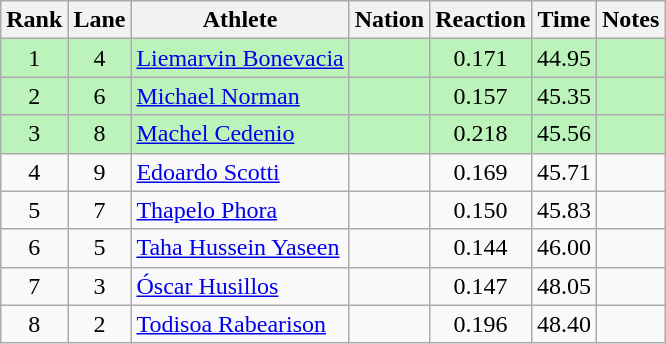<table class="wikitable sortable" style="text-align:center">
<tr>
<th>Rank</th>
<th>Lane</th>
<th>Athlete</th>
<th>Nation</th>
<th>Reaction</th>
<th>Time</th>
<th>Notes</th>
</tr>
<tr bgcolor=bbf3bb>
<td>1</td>
<td>4</td>
<td align=left><a href='#'>Liemarvin Bonevacia</a></td>
<td align=left></td>
<td>0.171</td>
<td>44.95</td>
<td></td>
</tr>
<tr bgcolor=bbf3bb>
<td>2</td>
<td>6</td>
<td align=left><a href='#'>Michael Norman</a></td>
<td align=left></td>
<td>0.157</td>
<td>45.35</td>
<td></td>
</tr>
<tr bgcolor=bbf3bb>
<td>3</td>
<td>8</td>
<td align=left><a href='#'>Machel Cedenio</a></td>
<td align=left></td>
<td>0.218</td>
<td>45.56</td>
<td></td>
</tr>
<tr>
<td>4</td>
<td>9</td>
<td align=left><a href='#'>Edoardo Scotti</a></td>
<td align=left></td>
<td>0.169</td>
<td>45.71</td>
<td></td>
</tr>
<tr>
<td>5</td>
<td>7</td>
<td align=left><a href='#'>Thapelo Phora</a></td>
<td align=left></td>
<td>0.150</td>
<td>45.83</td>
<td></td>
</tr>
<tr>
<td>6</td>
<td>5</td>
<td align=left><a href='#'>Taha Hussein Yaseen</a></td>
<td align=left></td>
<td>0.144</td>
<td>46.00</td>
<td></td>
</tr>
<tr>
<td>7</td>
<td>3</td>
<td align=left><a href='#'>Óscar Husillos</a></td>
<td align=left></td>
<td>0.147</td>
<td>48.05</td>
<td></td>
</tr>
<tr>
<td>8</td>
<td>2</td>
<td align=left><a href='#'>Todisoa Rabearison</a></td>
<td align=left></td>
<td>0.196</td>
<td>48.40</td>
<td></td>
</tr>
</table>
